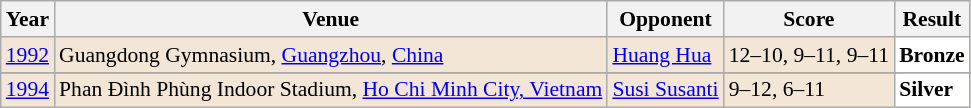<table class="sortable wikitable" style="font-size: 90%;">
<tr>
<th>Year</th>
<th>Venue</th>
<th>Opponent</th>
<th>Score</th>
<th>Result</th>
</tr>
<tr style="background:#F3E6D7">
<td align="center"><a href='#'>1992</a></td>
<td align="left">Guangdong Gymnasium, <a href='#'>Guangzhou</a>, <a href='#'>China</a></td>
<td align="left"> <a href='#'>Huang Hua</a></td>
<td align="left">12–10, 9–11, 9–11</td>
<td style="text-align:left; background:white"> <strong>Bronze</strong></td>
</tr>
<tr>
</tr>
<tr style="background:#F3E6D7">
<td align="center"><a href='#'>1994</a></td>
<td align="left">Phan Đình Phùng Indoor Stadium, <a href='#'>Ho Chi Minh City, Vietnam</a></td>
<td align="left"> <a href='#'>Susi Susanti</a></td>
<td align="left">9–12, 6–11</td>
<td style="text-align:left; background:white"> <strong>Silver</strong></td>
</tr>
</table>
